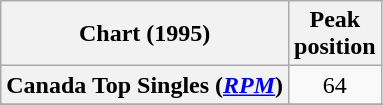<table class="wikitable sortable plainrowheaders" style="text-align:center">
<tr>
<th scope="col">Chart (1995)</th>
<th scope="col">Peak<br>position</th>
</tr>
<tr>
<th scope="row">Canada Top Singles (<em><a href='#'>RPM</a></em>)</th>
<td align="center">64</td>
</tr>
<tr>
</tr>
<tr>
</tr>
</table>
